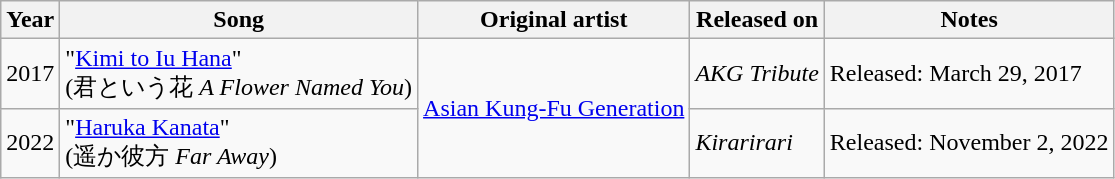<table class="wikitable">
<tr>
<th>Year</th>
<th>Song</th>
<th>Original artist</th>
<th>Released on</th>
<th>Notes</th>
</tr>
<tr>
<td>2017</td>
<td>"<a href='#'>Kimi to Iu Hana</a>" <br>(君という花 <em>A Flower Named You</em>)</td>
<td rowspan="2"><a href='#'>Asian Kung-Fu Generation</a></td>
<td><em>AKG Tribute</em></td>
<td>Released: March 29, 2017</td>
</tr>
<tr>
<td>2022</td>
<td>"<a href='#'>Haruka Kanata</a>" <br>(遥か彼方 <em>Far Away</em>)</td>
<td><em>Kirarirari</em></td>
<td>Released: November 2, 2022</td>
</tr>
</table>
